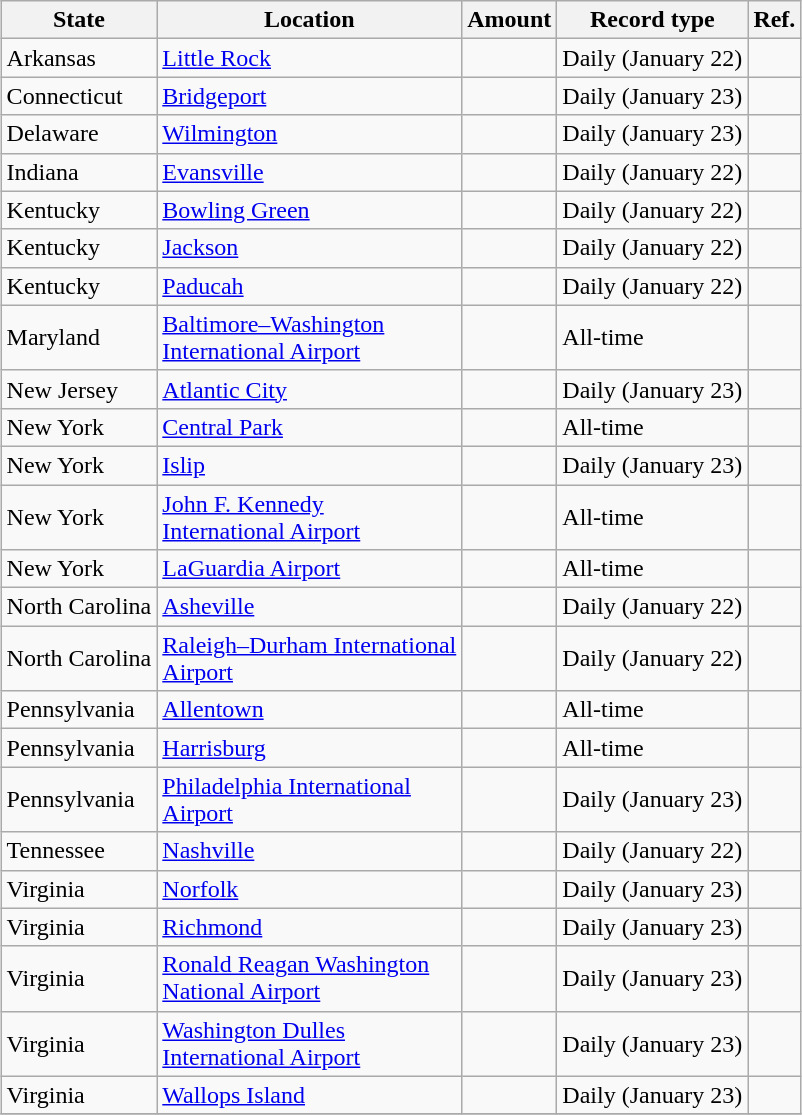<table class="wikitable sortable" style="margin: 1em auto 1em auto;">
<tr>
<th scope="col">State</th>
<th scope="col">Location</th>
<th scope="col">Amount</th>
<th scope="col">Record type</th>
<th scope="col" class="unsortable">Ref.</th>
</tr>
<tr>
<td>Arkansas</td>
<td><a href='#'>Little Rock</a></td>
<td></td>
<td>Daily (January 22)</td>
<td></td>
</tr>
<tr>
<td>Connecticut</td>
<td><a href='#'>Bridgeport</a></td>
<td></td>
<td>Daily (January 23)</td>
<td></td>
</tr>
<tr>
<td>Delaware</td>
<td><a href='#'>Wilmington</a></td>
<td></td>
<td>Daily (January 23)</td>
<td></td>
</tr>
<tr>
<td>Indiana</td>
<td><a href='#'>Evansville</a></td>
<td></td>
<td>Daily (January 22)</td>
<td></td>
</tr>
<tr>
<td>Kentucky</td>
<td><a href='#'>Bowling Green</a></td>
<td></td>
<td>Daily (January 22)</td>
<td></td>
</tr>
<tr>
<td>Kentucky</td>
<td><a href='#'>Jackson</a></td>
<td></td>
<td>Daily (January 22)</td>
<td></td>
</tr>
<tr>
<td>Kentucky</td>
<td><a href='#'>Paducah</a></td>
<td></td>
<td>Daily (January 22)</td>
<td></td>
</tr>
<tr>
<td>Maryland</td>
<td><a href='#'>Baltimore–Washington<br>International Airport</a></td>
<td></td>
<td>All-time</td>
<td></td>
</tr>
<tr>
<td>New Jersey</td>
<td><a href='#'>Atlantic City</a></td>
<td></td>
<td>Daily (January 23)</td>
<td></td>
</tr>
<tr>
<td>New York</td>
<td><a href='#'>Central Park</a></td>
<td></td>
<td>All-time</td>
<td></td>
</tr>
<tr>
<td>New York</td>
<td><a href='#'>Islip</a></td>
<td></td>
<td>Daily (January 23)</td>
<td></td>
</tr>
<tr>
<td>New York</td>
<td><a href='#'>John F. Kennedy<br>International Airport</a></td>
<td></td>
<td>All-time</td>
<td></td>
</tr>
<tr>
<td>New York</td>
<td><a href='#'>LaGuardia Airport</a></td>
<td></td>
<td>All-time</td>
<td></td>
</tr>
<tr>
<td>North Carolina</td>
<td><a href='#'>Asheville</a></td>
<td></td>
<td>Daily (January 22)</td>
<td></td>
</tr>
<tr>
<td>North Carolina</td>
<td><a href='#'>Raleigh–Durham International<br>Airport</a></td>
<td></td>
<td>Daily (January 22)</td>
<td></td>
</tr>
<tr>
<td>Pennsylvania</td>
<td><a href='#'>Allentown</a></td>
<td></td>
<td>All-time</td>
<td></td>
</tr>
<tr>
<td>Pennsylvania</td>
<td><a href='#'>Harrisburg</a></td>
<td></td>
<td>All-time</td>
<td></td>
</tr>
<tr>
<td>Pennsylvania</td>
<td><a href='#'>Philadelphia International<br>Airport</a></td>
<td></td>
<td>Daily (January 23)</td>
<td></td>
</tr>
<tr>
<td>Tennessee</td>
<td><a href='#'>Nashville</a></td>
<td></td>
<td>Daily (January 22)</td>
<td></td>
</tr>
<tr>
<td>Virginia</td>
<td><a href='#'>Norfolk</a></td>
<td></td>
<td>Daily (January 23)</td>
<td></td>
</tr>
<tr>
<td>Virginia</td>
<td><a href='#'>Richmond</a></td>
<td></td>
<td>Daily (January 23)</td>
<td></td>
</tr>
<tr>
<td>Virginia</td>
<td><a href='#'>Ronald Reagan Washington<br>National Airport</a></td>
<td></td>
<td>Daily (January 23)</td>
<td></td>
</tr>
<tr>
<td>Virginia</td>
<td><a href='#'>Washington Dulles<br>International Airport</a></td>
<td></td>
<td>Daily (January 23)</td>
<td></td>
</tr>
<tr>
<td>Virginia</td>
<td><a href='#'>Wallops Island</a></td>
<td></td>
<td>Daily (January 23)</td>
<td></td>
</tr>
<tr>
</tr>
</table>
